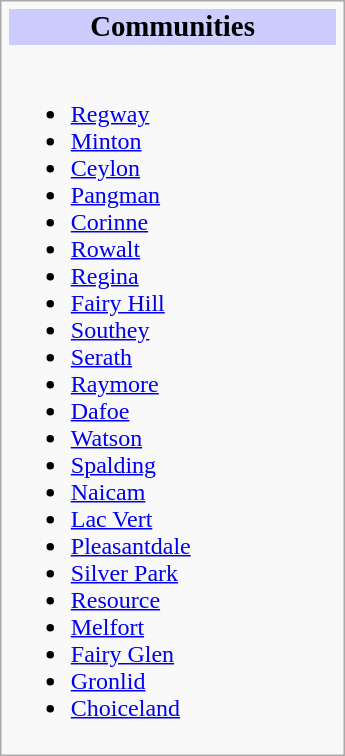<table class="infobox" width="230px">
<tr>
<th style="background: #ccf;"><big>Communities</big></th>
</tr>
<tr>
<td><br><ul><li><a href='#'>Regway</a></li><li><a href='#'>Minton</a></li><li><a href='#'>Ceylon</a></li><li><a href='#'>Pangman</a></li><li><a href='#'>Corinne</a></li><li><a href='#'>Rowalt</a></li><li><a href='#'>Regina</a></li><li><a href='#'>Fairy Hill</a></li><li><a href='#'>Southey</a></li><li><a href='#'>Serath</a></li><li><a href='#'>Raymore</a></li><li><a href='#'>Dafoe</a></li><li><a href='#'>Watson</a></li><li><a href='#'>Spalding</a></li><li><a href='#'>Naicam</a></li><li><a href='#'>Lac Vert</a></li><li><a href='#'>Pleasantdale</a></li><li><a href='#'>Silver Park</a></li><li><a href='#'>Resource</a></li><li><a href='#'>Melfort</a></li><li><a href='#'>Fairy Glen</a></li><li><a href='#'>Gronlid</a></li><li><a href='#'>Choiceland</a></li></ul></td>
</tr>
</table>
